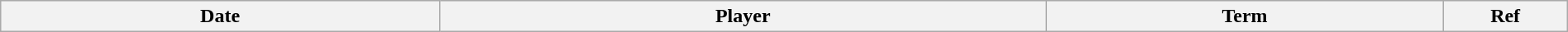<table class="wikitable" width=100%>
<tr bgcolor="#dddddd">
<th style="width: 10em;">Date</th>
<th style="width: 14em;">Player</th>
<th style="width: 9em;">Term</th>
<th style="width: 2.5em;">Ref</th>
</tr>
</table>
